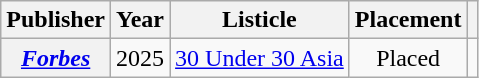<table class="wikitable plainrowheaders sortable">
<tr>
<th scope="col">Publisher</th>
<th scope="col">Year</th>
<th scope="col">Listicle</th>
<th scope="col">Placement</th>
<th scope="col" class="unsortable"></th>
</tr>
<tr>
<th scope="row"><em><a href='#'>Forbes</a></em></th>
<td style="text-align:center">2025</td>
<td><a href='#'>30 Under 30 Asia</a></td>
<td style="text-align:center">Placed</td>
<td style="text-align:center"></td>
</tr>
</table>
